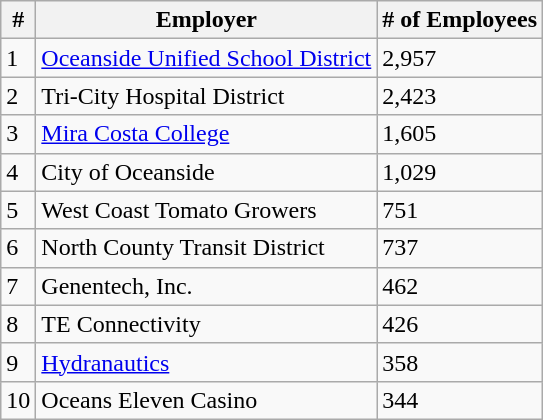<table class="wikitable">
<tr>
<th>#</th>
<th>Employer</th>
<th># of Employees</th>
</tr>
<tr>
<td>1</td>
<td><a href='#'>Oceanside Unified School District</a></td>
<td>2,957</td>
</tr>
<tr>
<td>2</td>
<td>Tri-City Hospital District</td>
<td>2,423</td>
</tr>
<tr>
<td>3</td>
<td><a href='#'>Mira Costa College</a></td>
<td>1,605</td>
</tr>
<tr>
<td>4</td>
<td>City of Oceanside</td>
<td>1,029</td>
</tr>
<tr>
<td>5</td>
<td>West Coast Tomato Growers</td>
<td>751</td>
</tr>
<tr>
<td>6</td>
<td>North County Transit District</td>
<td>737</td>
</tr>
<tr>
<td>7</td>
<td>Genentech, Inc.</td>
<td>462</td>
</tr>
<tr>
<td>8</td>
<td>TE Connectivity</td>
<td>426</td>
</tr>
<tr>
<td>9</td>
<td><a href='#'>Hydranautics</a></td>
<td>358</td>
</tr>
<tr>
<td>10</td>
<td>Oceans Eleven Casino</td>
<td>344</td>
</tr>
</table>
